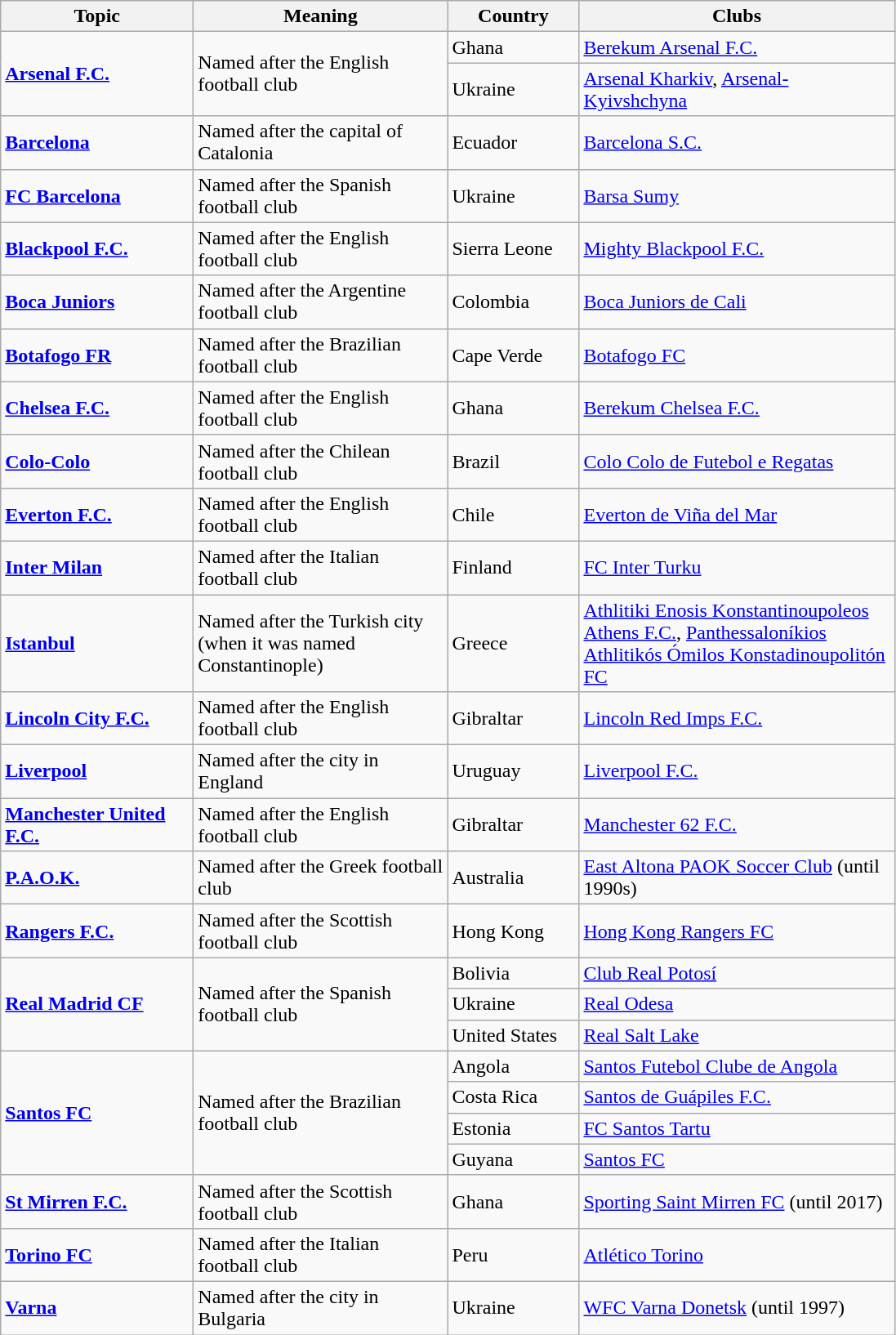<table class="wikitable">
<tr>
<th width="150">Topic</th>
<th width="200">Meaning</th>
<th width="100">Country</th>
<th width="250">Clubs</th>
</tr>
<tr>
<td rowspan="2"><strong><a href='#'>Arsenal F.C.</a></strong></td>
<td rowspan="2">Named after the English football club</td>
<td> Ghana</td>
<td><a href='#'>Berekum Arsenal F.C.</a></td>
</tr>
<tr>
<td> Ukraine</td>
<td><a href='#'>Arsenal Kharkiv</a>, <a href='#'>Arsenal-Kyivshchyna</a></td>
</tr>
<tr>
<td><strong><a href='#'>Barcelona</a></strong></td>
<td>Named after the capital of Catalonia</td>
<td> Ecuador</td>
<td><a href='#'>Barcelona S.C.</a></td>
</tr>
<tr>
<td><strong><a href='#'>FC Barcelona</a></strong></td>
<td>Named after the Spanish football club</td>
<td> Ukraine</td>
<td><a href='#'>Barsa Sumy</a></td>
</tr>
<tr>
<td><strong><a href='#'>Blackpool F.C.</a></strong></td>
<td>Named after the English football club</td>
<td> Sierra Leone</td>
<td><a href='#'>Mighty Blackpool F.C.</a></td>
</tr>
<tr>
<td><strong><a href='#'>Boca Juniors</a></strong></td>
<td>Named after the Argentine football club</td>
<td> Colombia</td>
<td><a href='#'>Boca Juniors de Cali</a></td>
</tr>
<tr>
<td><strong><a href='#'>Botafogo FR</a></strong></td>
<td>Named after the Brazilian football club</td>
<td> Cape Verde</td>
<td><a href='#'>Botafogo FC</a></td>
</tr>
<tr>
<td><strong><a href='#'>Chelsea F.C.</a></strong></td>
<td>Named after the English football club</td>
<td> Ghana</td>
<td><a href='#'>Berekum Chelsea F.C.</a></td>
</tr>
<tr>
<td><strong><a href='#'>Colo-Colo</a></strong></td>
<td>Named after the Chilean football club</td>
<td> Brazil</td>
<td><a href='#'>Colo Colo de Futebol e Regatas</a></td>
</tr>
<tr>
<td><strong><a href='#'>Everton F.C.</a></strong></td>
<td>Named after the English football club</td>
<td> Chile</td>
<td><a href='#'>Everton de Viña del Mar</a></td>
</tr>
<tr>
<td><strong><a href='#'>Inter Milan</a></strong></td>
<td>Named after the Italian football club</td>
<td> Finland</td>
<td><a href='#'>FC Inter Turku</a></td>
</tr>
<tr>
<td><strong><a href='#'>Istanbul</a></strong></td>
<td>Named after the Turkish city (when it was named Constantinople)</td>
<td> Greece</td>
<td><a href='#'>Athlitiki Enosis Konstantinoupoleos Athens F.C.</a>, <a href='#'>Panthessaloníkios Athlitikós Ómilos Konstadinoupolitón FC</a></td>
</tr>
<tr>
<td><strong><a href='#'>Lincoln City F.C.</a></strong></td>
<td>Named after the English football club</td>
<td> Gibraltar</td>
<td><a href='#'>Lincoln Red Imps F.C.</a></td>
</tr>
<tr>
<td><strong><a href='#'>Liverpool</a></strong></td>
<td>Named after the city in England</td>
<td> Uruguay</td>
<td><a href='#'>Liverpool F.C.</a></td>
</tr>
<tr>
<td><strong><a href='#'>Manchester United F.C.</a></strong></td>
<td>Named after the English football club</td>
<td> Gibraltar</td>
<td><a href='#'>Manchester 62 F.C.</a></td>
</tr>
<tr>
<td><strong><a href='#'>P.A.O.K.</a></strong></td>
<td>Named after the Greek football club</td>
<td> Australia</td>
<td><a href='#'>East Altona PAOK Soccer Club</a> (until 1990s)</td>
</tr>
<tr>
<td><strong><a href='#'>Rangers F.C.</a></strong></td>
<td>Named after the Scottish football club</td>
<td> Hong Kong</td>
<td><a href='#'>Hong Kong Rangers FC</a></td>
</tr>
<tr>
<td rowspan="3"><strong><a href='#'>Real Madrid CF</a></strong></td>
<td rowspan="3">Named after the Spanish football club</td>
<td> Bolivia</td>
<td><a href='#'>Club Real Potosí</a></td>
</tr>
<tr>
<td> Ukraine</td>
<td><a href='#'>Real Odesa</a></td>
</tr>
<tr>
<td> United States</td>
<td><a href='#'>Real Salt Lake</a></td>
</tr>
<tr>
<td rowspan="4"><strong><a href='#'>Santos FC</a></strong></td>
<td rowspan="4">Named after the Brazilian football club</td>
<td> Angola</td>
<td><a href='#'>Santos Futebol Clube de Angola</a></td>
</tr>
<tr>
<td> Costa Rica</td>
<td><a href='#'>Santos de Guápiles F.C.</a></td>
</tr>
<tr>
<td> Estonia</td>
<td><a href='#'>FC Santos Tartu</a></td>
</tr>
<tr>
<td> Guyana</td>
<td><a href='#'>Santos FC</a></td>
</tr>
<tr>
<td><strong><a href='#'>St Mirren F.C.</a></strong></td>
<td>Named after the Scottish football club</td>
<td> Ghana</td>
<td><a href='#'>Sporting Saint Mirren FC</a> (until 2017)</td>
</tr>
<tr>
<td><strong><a href='#'>Torino FC</a></strong></td>
<td>Named after the Italian football club</td>
<td> Peru</td>
<td><a href='#'>Atlético Torino</a></td>
</tr>
<tr>
<td><strong><a href='#'>Varna</a></strong></td>
<td>Named after the city in Bulgaria</td>
<td> Ukraine</td>
<td><a href='#'>WFC Varna Donetsk</a> (until 1997)</td>
</tr>
</table>
